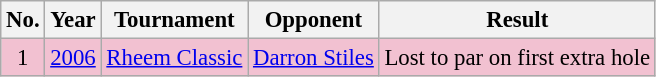<table class="wikitable" style="font-size:95%;">
<tr>
<th>No.</th>
<th>Year</th>
<th>Tournament</th>
<th>Opponent</th>
<th>Result</th>
</tr>
<tr style="background:#F2C1D1;">
<td align=center>1</td>
<td><a href='#'>2006</a></td>
<td><a href='#'>Rheem Classic</a></td>
<td> <a href='#'>Darron Stiles</a></td>
<td>Lost to par on first extra hole</td>
</tr>
</table>
